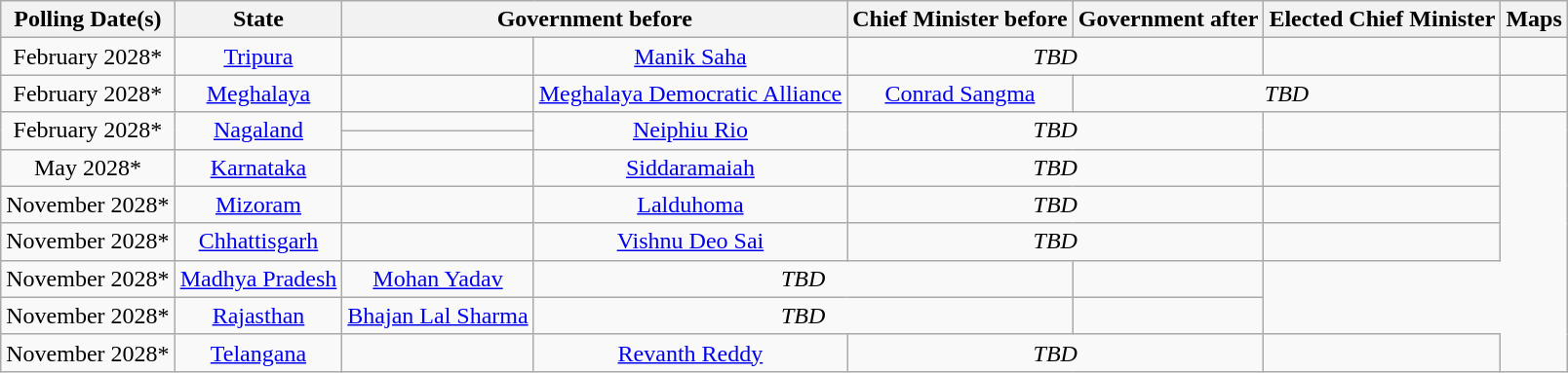<table class="wikitable sortable">
<tr>
<th>Polling Date(s)</th>
<th>State</th>
<th colspan="2">Government before</th>
<th>Chief Minister before</th>
<th colspan="2">Government after</th>
<th>Elected Chief Minister</th>
<th>Maps</th>
</tr>
<tr style="text-align:center;">
<td>February 2028*</td>
<td><a href='#'>Tripura</a></td>
<td></td>
<td><a href='#'>Manik Saha</a></td>
<td colspan="3"><em>TBD</em></td>
<td></td>
</tr>
<tr style="text-align:center;">
<td>February 2028*</td>
<td><a href='#'>Meghalaya</a></td>
<td></td>
<td align="left"><a href='#'>Meghalaya Democratic Alliance</a></td>
<td><a href='#'>Conrad Sangma</a></td>
<td colspan="3"><em>TBD</em></td>
<td></td>
</tr>
<tr style="text-align:center;">
<td rowspan="2">February 2028*</td>
<td rowspan="2"><a href='#'>Nagaland</a></td>
<td></td>
<td rowspan="2"><a href='#'>Neiphiu Rio</a></td>
<td rowspan="2" colspan="3"><em>TBD</em></td>
<td rowspan="2"></td>
</tr>
<tr style="text-align:center;">
<td></td>
</tr>
<tr style="text-align:center;">
<td>May 2028*</td>
<td><a href='#'>Karnataka</a></td>
<td></td>
<td><a href='#'>Siddaramaiah</a></td>
<td colspan="3"><em>TBD</em></td>
<td></td>
</tr>
<tr style="text-align:center;">
<td>November 2028*</td>
<td><a href='#'>Mizoram</a></td>
<td></td>
<td><a href='#'>Lalduhoma</a></td>
<td colspan="3"><em>TBD</em></td>
<td></td>
</tr>
<tr style="text-align:center;">
<td>November 2028*</td>
<td><a href='#'>Chhattisgarh</a></td>
<td></td>
<td><a href='#'>Vishnu Deo Sai</a></td>
<td colspan="3"><em>TBD</em></td>
<td></td>
</tr>
<tr style="text-align:center;">
<td>November 2028*</td>
<td><a href='#'>Madhya Pradesh</a></td>
<td><a href='#'>Mohan Yadav</a></td>
<td colspan="3"><em>TBD</em></td>
<td></td>
</tr>
<tr style="text-align:center;">
<td>November 2028*</td>
<td><a href='#'>Rajasthan</a></td>
<td><a href='#'>Bhajan Lal Sharma</a></td>
<td colspan="3"><em>TBD</em></td>
<td></td>
</tr>
<tr style="text-align:center;">
<td>November 2028*</td>
<td><a href='#'>Telangana</a></td>
<td></td>
<td><a href='#'>Revanth Reddy</a></td>
<td colspan="3"><em>TBD</em></td>
<td></td>
</tr>
</table>
